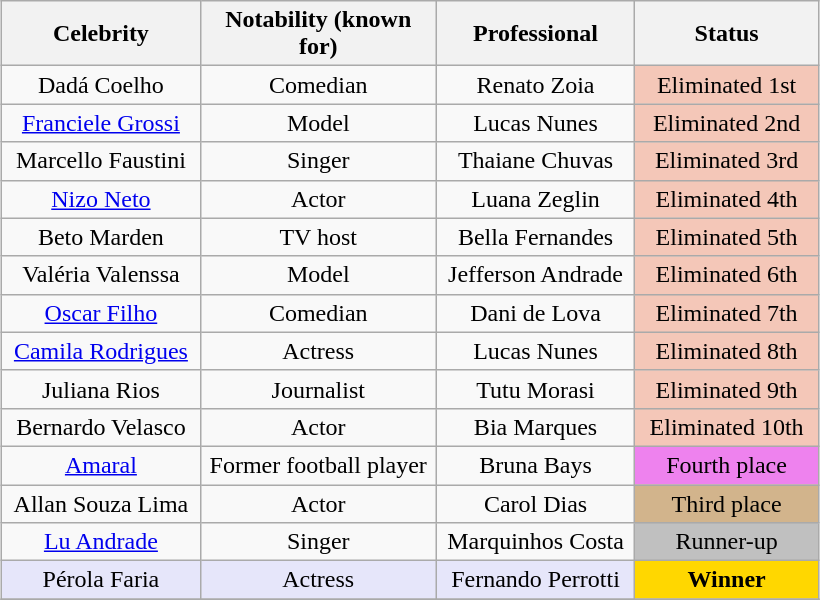<table class= "wikitable sortable" style="text-align: center; margin:1em auto;">
<tr>
<th width=125>Celebrity</th>
<th width=150>Notability (known for)</th>
<th width=125>Professional</th>
<th width=115>Status</th>
</tr>
<tr>
<td>Dadá Coelho</td>
<td>Comedian</td>
<td>Renato Zoia</td>
<td bgcolor=F4C7B8>Eliminated 1st <br> </td>
</tr>
<tr>
<td><a href='#'>Franciele Grossi</a></td>
<td>Model</td>
<td>Lucas Nunes</td>
<td bgcolor=F4C7B8>Eliminated 2nd <br> </td>
</tr>
<tr>
<td>Marcello Faustini</td>
<td>Singer</td>
<td>Thaiane Chuvas</td>
<td bgcolor=F4C7B8>Eliminated 3rd <br> </td>
</tr>
<tr>
<td><a href='#'>Nizo Neto</a></td>
<td>Actor</td>
<td>Luana Zeglin</td>
<td bgcolor=F4C7B8>Eliminated 4th <br> </td>
</tr>
<tr>
<td>Beto Marden</td>
<td>TV host</td>
<td>Bella Fernandes</td>
<td bgcolor=F4C7B8>Eliminated 5th <br> </td>
</tr>
<tr>
<td>Valéria Valenssa</td>
<td>Model</td>
<td>Jefferson Andrade</td>
<td bgcolor=F4C7B8>Eliminated 6th <br> </td>
</tr>
<tr>
<td><a href='#'>Oscar Filho</a></td>
<td>Comedian</td>
<td>Dani de Lova</td>
<td bgcolor=F4C7B8>Eliminated 7th <br> </td>
</tr>
<tr>
<td><a href='#'>Camila Rodrigues</a></td>
<td>Actress</td>
<td>Lucas Nunes<br></td>
<td bgcolor=F4C7B8>Eliminated 8th <br> </td>
</tr>
<tr>
<td>Juliana Rios</td>
<td>Journalist</td>
<td>Tutu Morasi</td>
<td bgcolor=F4C7B8>Eliminated 9th <br> </td>
</tr>
<tr>
<td>Bernardo Velasco</td>
<td>Actor</td>
<td>Bia Marques</td>
<td bgcolor=F4C7B8>Eliminated 10th <br> </td>
</tr>
<tr>
<td><a href='#'>Amaral</a></td>
<td>Former football player</td>
<td>Bruna Bays</td>
<td bgcolor=EE82EE>Fourth place <br>  </td>
</tr>
<tr>
<td>Allan Souza Lima</td>
<td>Actor</td>
<td>Carol Dias</td>
<td bgcolor=D2B48C>Third place <br>  </td>
</tr>
<tr>
<td><a href='#'>Lu Andrade</a></td>
<td>Singer</td>
<td>Marquinhos Costa</td>
<td bgcolor=C0C0C0>Runner-up <br>  </td>
</tr>
<tr>
<td bgcolor=E6E6FA>Pérola Faria</td>
<td bgcolor=E6E6FA>Actress</td>
<td bgcolor=E6E6FA>Fernando Perrotti</td>
<td bgcolor=FFD700><strong>Winner</strong> <br>  </td>
</tr>
<tr>
</tr>
</table>
